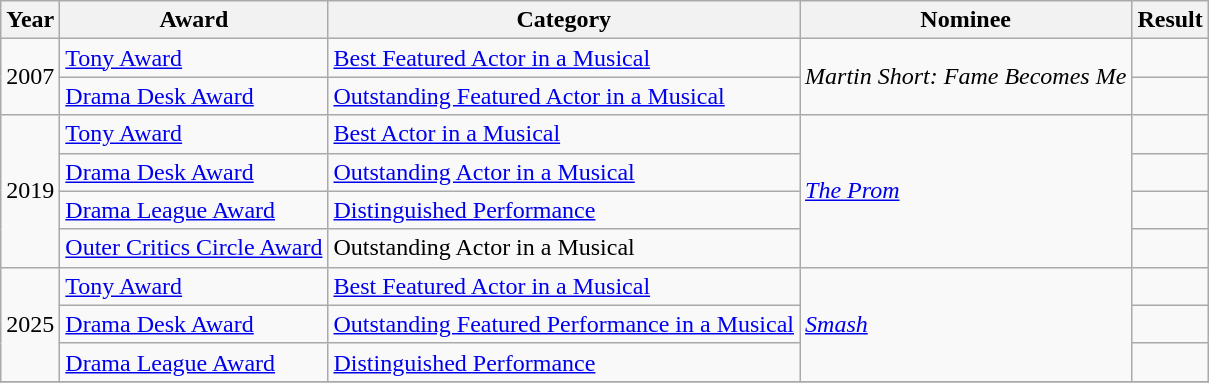<table class="wikitable">
<tr>
<th>Year</th>
<th>Award</th>
<th>Category</th>
<th>Nominee</th>
<th>Result</th>
</tr>
<tr>
<td rowspan="2">2007</td>
<td><a href='#'>Tony Award</a></td>
<td><a href='#'>Best Featured Actor in a Musical</a></td>
<td rowspan="2"><em>Martin Short: Fame Becomes Me</em></td>
<td></td>
</tr>
<tr>
<td><a href='#'>Drama Desk Award</a></td>
<td><a href='#'>Outstanding Featured Actor in a Musical</a></td>
<td></td>
</tr>
<tr>
<td rowspan="4">2019</td>
<td><a href='#'>Tony Award</a></td>
<td><a href='#'>Best Actor in a Musical</a></td>
<td rowspan="4"><a href='#'><em>The Prom</em></a></td>
<td></td>
</tr>
<tr>
<td><a href='#'>Drama Desk Award</a></td>
<td><a href='#'>Outstanding Actor in a Musical</a></td>
<td></td>
</tr>
<tr>
<td><a href='#'>Drama League Award</a></td>
<td><a href='#'>Distinguished Performance</a></td>
<td></td>
</tr>
<tr>
<td><a href='#'>Outer Critics Circle Award</a></td>
<td>Outstanding Actor in a Musical</td>
<td></td>
</tr>
<tr>
<td rowspan="3">2025</td>
<td><a href='#'>Tony Award</a></td>
<td><a href='#'>Best Featured Actor in a Musical</a></td>
<td rowspan="3"><a href='#'><em>Smash</em></a></td>
<td></td>
</tr>
<tr>
<td><a href='#'>Drama Desk Award</a></td>
<td><a href='#'>Outstanding Featured Performance in a Musical</a></td>
<td></td>
</tr>
<tr>
<td><a href='#'>Drama League Award</a></td>
<td><a href='#'>Distinguished Performance</a></td>
<td></td>
</tr>
<tr>
</tr>
</table>
